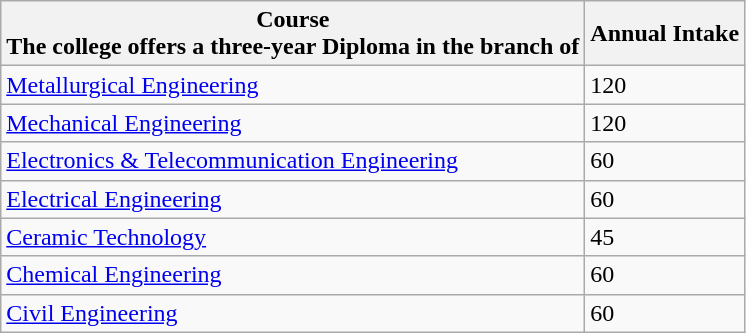<table class="wikitable">
<tr>
<th>Course<br>The college offers a three-year Diploma  in the branch of</th>
<th>Annual Intake</th>
</tr>
<tr>
<td><a href='#'>Metallurgical Engineering</a></td>
<td>120</td>
</tr>
<tr>
<td><a href='#'>Mechanical Engineering</a></td>
<td>120</td>
</tr>
<tr>
<td><a href='#'>Electronics & Telecommunication Engineering</a></td>
<td>60</td>
</tr>
<tr>
<td><a href='#'>Electrical Engineering</a></td>
<td>60</td>
</tr>
<tr>
<td><a href='#'>Ceramic Technology</a></td>
<td>45</td>
</tr>
<tr>
<td><a href='#'>Chemical Engineering</a></td>
<td>60</td>
</tr>
<tr>
<td><a href='#'>Civil Engineering</a></td>
<td>60</td>
</tr>
</table>
